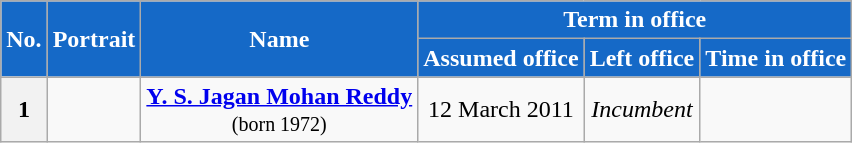<table class="wikitable sortable" style="text-align: center;">
<tr>
<th rowspan ="2" style="background-color:#1569C7; color:white">No.</th>
<th rowspan ="2" style="background-color:#1569C7; color:white">Portrait</th>
<th rowspan ="2" style="background-color:#1569C7; color:white">Name<br></th>
<th colspan ="3" style="background-color:#1569C7; color:white">Term in office</th>
</tr>
<tr>
<th style="background-color:#1569C7; color:white">Assumed office</th>
<th style="background-color:#1569C7; color:white">Left office</th>
<th style="background-color:#1569C7; color:white">Time in office</th>
</tr>
<tr>
<th>1</th>
<td></td>
<td><strong><a href='#'>Y. S. Jagan Mohan Reddy</a></strong><br><small>(born 1972)</small></td>
<td>12 March 2011</td>
<td><em>Incumbent</em></td>
<td></td>
</tr>
</table>
